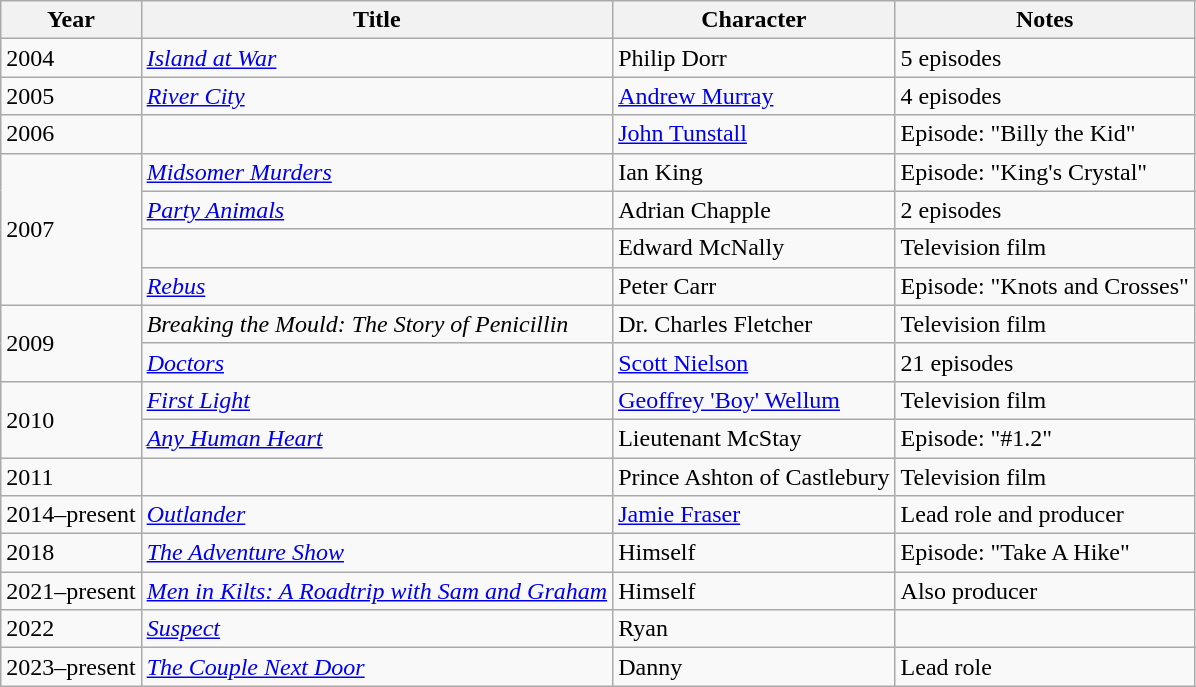<table class="wikitable sortable">
<tr>
<th>Year</th>
<th>Title</th>
<th>Character</th>
<th class="unsortable">Notes</th>
</tr>
<tr>
<td>2004</td>
<td><em><a href='#'>Island at War</a></em></td>
<td>Philip Dorr</td>
<td>5 episodes</td>
</tr>
<tr>
<td>2005</td>
<td><em><a href='#'>River City</a></em></td>
<td><a href='#'>Andrew Murray</a></td>
<td>4 episodes</td>
</tr>
<tr>
<td>2006</td>
<td><em></em></td>
<td><a href='#'>John Tunstall</a></td>
<td>Episode: "Billy the Kid"</td>
</tr>
<tr>
<td rowspan="4">2007</td>
<td><em><a href='#'>Midsomer Murders</a></em></td>
<td>Ian King</td>
<td>Episode: "King's Crystal"</td>
</tr>
<tr>
<td><em><a href='#'>Party Animals</a></em></td>
<td>Adrian Chapple</td>
<td>2 episodes</td>
</tr>
<tr>
<td><em></em></td>
<td>Edward McNally</td>
<td>Television film</td>
</tr>
<tr>
<td><em><a href='#'>Rebus</a></em></td>
<td>Peter Carr</td>
<td>Episode: "Knots and Crosses"</td>
</tr>
<tr>
<td rowspan="2">2009</td>
<td><em>Breaking the Mould: The Story of Penicillin</em></td>
<td>Dr. Charles Fletcher</td>
<td>Television film</td>
</tr>
<tr>
<td><em><a href='#'>Doctors</a></em></td>
<td><a href='#'>Scott Nielson</a></td>
<td>21 episodes</td>
</tr>
<tr>
<td rowspan="2">2010</td>
<td><em><a href='#'>First Light</a></em></td>
<td><a href='#'>Geoffrey 'Boy' Wellum</a></td>
<td>Television film</td>
</tr>
<tr>
<td><em><a href='#'>Any Human Heart</a></em></td>
<td>Lieutenant McStay</td>
<td>Episode: "#1.2"</td>
</tr>
<tr>
<td>2011</td>
<td><em></em></td>
<td>Prince Ashton of Castlebury</td>
<td>Television film</td>
</tr>
<tr>
<td>2014–present</td>
<td><em><a href='#'>Outlander</a></em></td>
<td><a href='#'>Jamie Fraser</a></td>
<td>Lead role and producer</td>
</tr>
<tr>
<td>2018</td>
<td><em><a href='#'>The Adventure Show</a></em></td>
<td>Himself</td>
<td>Episode: "Take A Hike"</td>
</tr>
<tr>
<td>2021–present</td>
<td><em><a href='#'>Men in Kilts: A Roadtrip with Sam and Graham</a></em></td>
<td>Himself</td>
<td>Also producer</td>
</tr>
<tr>
<td>2022</td>
<td><em><a href='#'>Suspect</a></em></td>
<td>Ryan</td>
<td></td>
</tr>
<tr>
<td>2023–present</td>
<td><em><a href='#'>The Couple Next Door</a></em></td>
<td>Danny</td>
<td>Lead role</td>
</tr>
</table>
